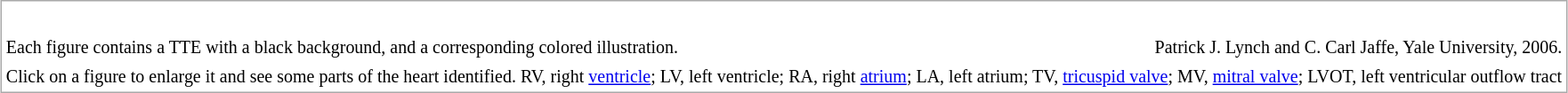<table style="margin:1em auto; border: 1px solid darkgray">
<tr>
<td></td>
<td>   </td>
<td></td>
<td>   </td>
<td></td>
<td>   </td>
<td></td>
<td></td>
</tr>
<tr>
<td align="left" colspan=6><small>Each figure contains a TTE with a black background, and a corresponding colored illustration.</small></td>
<td valign="top"  align="right"  colspan=6><small>Patrick J. Lynch and C. Carl Jaffe, Yale University, 2006.</small></td>
</tr>
<tr>
<td align="left" colspan=12><small>Click on a figure to enlarge it and see some parts of the heart identified. RV, right <a href='#'>ventricle</a>; LV, left ventricle; RA, right <a href='#'>atrium</a>; LA, left atrium; TV, <a href='#'>tricuspid valve</a>; MV, <a href='#'>mitral valve</a>;   LVOT, left ventricular outflow tract</small></td>
</tr>
</table>
